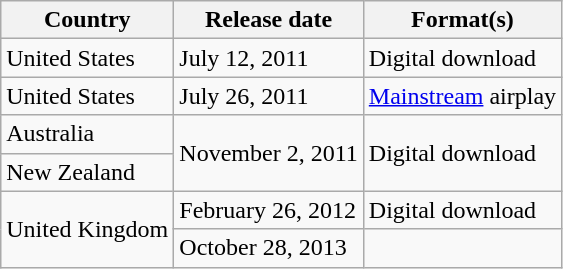<table class="wikitable plainrowheaders">
<tr>
<th scope="col">Country</th>
<th scope="col">Release date</th>
<th scope="col">Format(s)</th>
</tr>
<tr>
<td>United States</td>
<td>July 12, 2011</td>
<td>Digital download</td>
</tr>
<tr>
<td>United States</td>
<td>July 26, 2011</td>
<td><a href='#'>Mainstream</a> airplay</td>
</tr>
<tr>
<td>Australia</td>
<td rowspan="2">November 2, 2011</td>
<td rowspan="2">Digital download</td>
</tr>
<tr>
<td>New Zealand</td>
</tr>
<tr>
<td rowspan="2">United Kingdom</td>
<td>February 26, 2012</td>
<td>Digital download</td>
</tr>
<tr>
<td>October 28, 2013</td>
<td></td>
</tr>
</table>
